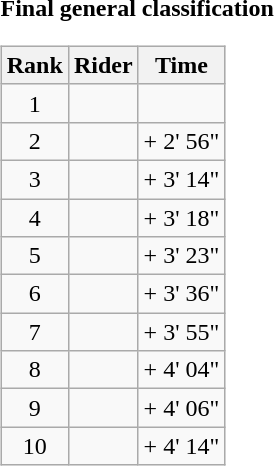<table>
<tr>
<td><strong>Final general classification</strong><br><table class="wikitable">
<tr>
<th scope="col">Rank</th>
<th scope="col">Rider</th>
<th scope="col">Time</th>
</tr>
<tr>
<td style="text-align:center;">1</td>
<td></td>
<td style="text-align:right;"></td>
</tr>
<tr>
<td style="text-align:center;">2</td>
<td></td>
<td style="text-align:right;">+ 2' 56"</td>
</tr>
<tr>
<td style="text-align:center;">3</td>
<td></td>
<td style="text-align:right;">+ 3' 14"</td>
</tr>
<tr>
<td style="text-align:center;">4</td>
<td></td>
<td style="text-align:right;">+ 3' 18"</td>
</tr>
<tr>
<td style="text-align:center;">5</td>
<td></td>
<td style="text-align:right;">+ 3' 23"</td>
</tr>
<tr>
<td style="text-align:center;">6</td>
<td></td>
<td style="text-align:right;">+ 3' 36"</td>
</tr>
<tr>
<td style="text-align:center;">7</td>
<td></td>
<td style="text-align:right;">+ 3' 55"</td>
</tr>
<tr>
<td style="text-align:center;">8</td>
<td></td>
<td style="text-align:right;">+ 4' 04"</td>
</tr>
<tr>
<td style="text-align:center;">9</td>
<td></td>
<td style="text-align:right;">+ 4' 06"</td>
</tr>
<tr>
<td style="text-align:center;">10</td>
<td></td>
<td style="text-align:right;">+ 4' 14"</td>
</tr>
</table>
</td>
</tr>
</table>
